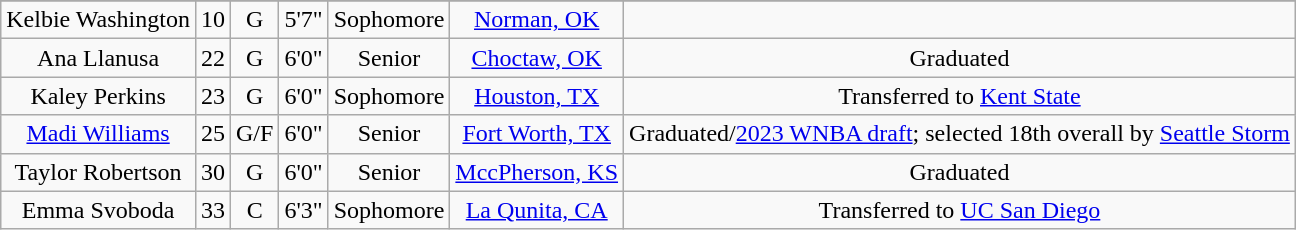<table class="wikitable sortable" border="1" style="text-align: center;">
<tr align=center>
</tr>
<tr>
<td>Kelbie Washington</td>
<td>10</td>
<td>G</td>
<td>5'7"</td>
<td>Sophomore</td>
<td><a href='#'>Norman, OK</a></td>
<td></td>
</tr>
<tr>
<td>Ana Llanusa</td>
<td>22</td>
<td>G</td>
<td>6'0"</td>
<td> Senior</td>
<td><a href='#'>Choctaw, OK</a></td>
<td>Graduated</td>
</tr>
<tr>
<td>Kaley Perkins</td>
<td>23</td>
<td>G</td>
<td>6'0"</td>
<td>Sophomore</td>
<td><a href='#'>Houston, TX</a></td>
<td>Transferred to <a href='#'>Kent State</a></td>
</tr>
<tr>
<td><a href='#'>Madi Williams</a></td>
<td>25</td>
<td>G/F</td>
<td>6'0"</td>
<td> Senior</td>
<td><a href='#'>Fort Worth, TX</a></td>
<td>Graduated/<a href='#'>2023 WNBA draft</a>; selected 18th overall by <a href='#'>Seattle Storm</a></td>
</tr>
<tr>
<td>Taylor Robertson</td>
<td>30</td>
<td>G</td>
<td>6'0"</td>
<td> Senior</td>
<td><a href='#'>MccPherson, KS</a></td>
<td>Graduated</td>
</tr>
<tr>
<td>Emma Svoboda</td>
<td>33</td>
<td>C</td>
<td>6'3"</td>
<td>Sophomore</td>
<td><a href='#'>La Qunita, CA</a></td>
<td>Transferred to <a href='#'>UC San Diego</a></td>
</tr>
</table>
